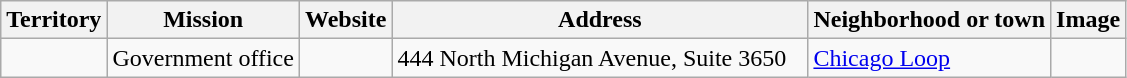<table class="wikitable sortable">
<tr>
<th>Territory</th>
<th>Mission</th>
<th>Website</th>
<th width=270px>Address</th>
<th>Neighborhood or town</th>
<th>Image</th>
</tr>
<tr>
<td></td>
<td>Government office</td>
<td></td>
<td>444 North Michigan Avenue, Suite 3650</td>
<td><a href='#'>Chicago Loop</a></td>
<td></td>
</tr>
</table>
